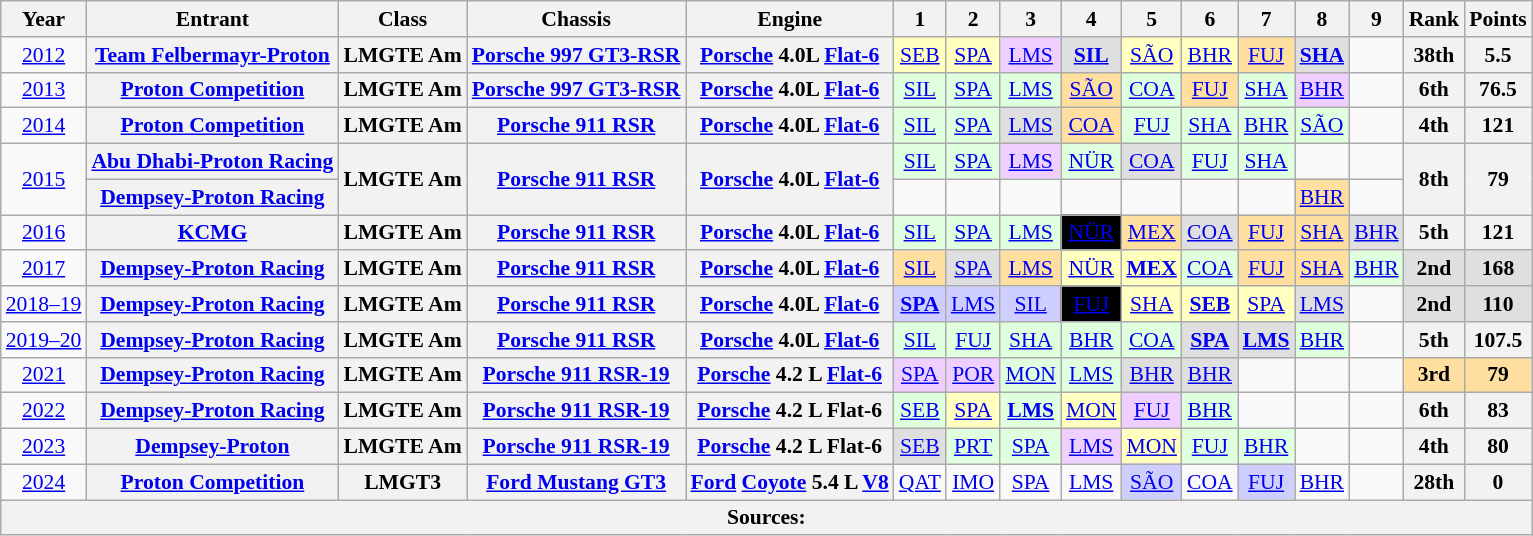<table class="wikitable" style="text-align:center; font-size:90%">
<tr>
<th>Year</th>
<th>Entrant</th>
<th>Class</th>
<th>Chassis</th>
<th>Engine</th>
<th>1</th>
<th>2</th>
<th>3</th>
<th>4</th>
<th>5</th>
<th>6</th>
<th>7</th>
<th>8</th>
<th>9</th>
<th>Rank</th>
<th>Points</th>
</tr>
<tr>
<td><a href='#'>2012</a></td>
<th><a href='#'>Team Felbermayr-Proton</a></th>
<th>LMGTE Am</th>
<th><a href='#'>Porsche 997 GT3-RSR</a></th>
<th><a href='#'>Porsche</a> 4.0L <a href='#'>Flat-6</a></th>
<td style="background:#ffffbf;"><a href='#'>SEB</a><br></td>
<td style="background:#ffffbf;"><a href='#'>SPA</a><br></td>
<td style="background:#EFCFFF;"><a href='#'>LMS</a><br></td>
<td style="background:#DFDFDF;"><strong><a href='#'>SIL</a></strong><br></td>
<td style="background:#ffffbf;"><a href='#'>SÃO</a><br></td>
<td style="background:#ffffbf;"><a href='#'>BHR</a><br></td>
<td style="background:#FFDF9F;"><a href='#'>FUJ</a><br></td>
<td style="background:#DFDFDF;"><strong><a href='#'>SHA</a></strong><br></td>
<td></td>
<th>38th</th>
<th>5.5</th>
</tr>
<tr>
<td><a href='#'>2013</a></td>
<th><a href='#'>Proton Competition</a></th>
<th>LMGTE Am</th>
<th><a href='#'>Porsche 997 GT3-RSR</a></th>
<th><a href='#'>Porsche</a> 4.0L <a href='#'>Flat-6</a></th>
<td style="background:#DFFFDF;"><a href='#'>SIL</a><br></td>
<td style="background:#DFFFDF;"><a href='#'>SPA</a><br></td>
<td style="background:#DFFFDF;"><a href='#'>LMS</a><br></td>
<td style="background:#FFDF9F;"><a href='#'>SÃO</a><br></td>
<td style="background:#DFFFDF;"><a href='#'>COA</a><br></td>
<td style="background:#FFDF9F;"><a href='#'>FUJ</a><br></td>
<td style="background:#DFFFDF;"><a href='#'>SHA</a><br></td>
<td style="background:#EFCFFF;"><a href='#'>BHR</a><br></td>
<td></td>
<th>6th</th>
<th>76.5</th>
</tr>
<tr>
<td><a href='#'>2014</a></td>
<th><a href='#'>Proton Competition</a></th>
<th>LMGTE Am</th>
<th><a href='#'>Porsche 911 RSR</a></th>
<th><a href='#'>Porsche</a> 4.0L <a href='#'>Flat-6</a></th>
<td style="background:#DFFFDF;"><a href='#'>SIL</a><br></td>
<td style="background:#DFFFDF;"><a href='#'>SPA</a><br></td>
<td style="background:#DFDFDF;"><a href='#'>LMS</a><br></td>
<td style="background:#FFDF9F;"><a href='#'>COA</a><br></td>
<td style="background:#DFFFDF;"><a href='#'>FUJ</a><br></td>
<td style="background:#DFFFDF;"><a href='#'>SHA</a><br></td>
<td style="background:#DFFFDF;"><a href='#'>BHR</a><br></td>
<td style="background:#DFFFDF;"><a href='#'>SÃO</a><br></td>
<td></td>
<th>4th</th>
<th>121</th>
</tr>
<tr>
<td rowspan=2><a href='#'>2015</a></td>
<th><a href='#'>Abu Dhabi-Proton Racing</a></th>
<th rowspan=2>LMGTE Am</th>
<th rowspan=2><a href='#'>Porsche 911 RSR</a></th>
<th rowspan=2><a href='#'>Porsche</a> 4.0L <a href='#'>Flat-6</a></th>
<td style="background:#DFFFDF;"><a href='#'>SIL</a><br></td>
<td style="background:#DFFFDF;"><a href='#'>SPA</a><br></td>
<td style="background:#EFCFFF;"><a href='#'>LMS</a><br></td>
<td style="background:#DFFFDF;"><a href='#'>NÜR</a><br></td>
<td style="background:#DFDFDF;"><a href='#'>COA</a><br></td>
<td style="background:#DFFFDF;"><a href='#'>FUJ</a><br></td>
<td style="background:#DFFFDF;"><a href='#'>SHA</a><br></td>
<td></td>
<td></td>
<th rowspan=2>8th</th>
<th rowspan=2>79</th>
</tr>
<tr>
<th><a href='#'>Dempsey-Proton Racing</a></th>
<td></td>
<td></td>
<td></td>
<td></td>
<td></td>
<td></td>
<td></td>
<td style="background:#FFDF9F;"><a href='#'>BHR</a><br></td>
<td></td>
</tr>
<tr>
<td><a href='#'>2016</a></td>
<th><a href='#'>KCMG</a></th>
<th>LMGTE Am</th>
<th><a href='#'>Porsche 911 RSR</a></th>
<th><a href='#'>Porsche</a> 4.0L <a href='#'>Flat-6</a></th>
<td style="background:#DFFFDF;"><a href='#'>SIL</a><br></td>
<td style="background:#DFFFDF;"><a href='#'>SPA</a><br></td>
<td style="background:#DFFFDF;"><a href='#'>LMS</a><br></td>
<td style="background:#000000;color:white"><a href='#'><span>NÜR</span></a><br></td>
<td style="background:#FFDF9F;"><a href='#'>MEX</a><br></td>
<td style="background:#DFDFDF;"><a href='#'>COA</a><br></td>
<td style="background:#FFDF9F;"><a href='#'>FUJ</a><br></td>
<td style="background:#FFDF9F;"><a href='#'>SHA</a><br></td>
<td style="background:#DFDFDF;"><a href='#'>BHR</a><br></td>
<th>5th</th>
<th>121</th>
</tr>
<tr>
<td><a href='#'>2017</a></td>
<th><a href='#'>Dempsey-Proton Racing</a></th>
<th>LMGTE Am</th>
<th><a href='#'>Porsche 911 RSR</a></th>
<th><a href='#'>Porsche</a> 4.0L <a href='#'>Flat-6</a></th>
<td style="background:#FFDF9F;"><a href='#'>SIL</a><br></td>
<td style="background:#DFDFDF;"><a href='#'>SPA</a><br></td>
<td style="background:#FFDF9F;"><a href='#'>LMS</a><br></td>
<td style="background:#ffffbf;"><a href='#'>NÜR</a> <br></td>
<td style="background:#ffffbf;"><strong><a href='#'>MEX</a></strong><br></td>
<td style="background:#DFFFDF;"><a href='#'>COA</a><br></td>
<td style="background:#FFDF9F;"><a href='#'>FUJ</a><br></td>
<td style="background:#FFDF9F;"><a href='#'>SHA</a><br></td>
<td style="background:#DFFFDF;"><a href='#'>BHR</a><br></td>
<th style="background:#DFDFDF;">2nd</th>
<th style="background:#DFDFDF;">168</th>
</tr>
<tr>
<td><a href='#'>2018–19</a></td>
<th><a href='#'>Dempsey-Proton Racing</a></th>
<th>LMGTE Am</th>
<th><a href='#'>Porsche 911 RSR</a></th>
<th><a href='#'>Porsche</a> 4.0L <a href='#'>Flat-6</a></th>
<td style="background:#CFCFFF;"><strong><a href='#'>SPA</a></strong><br></td>
<td style="background:#CFCFFF;"><a href='#'>LMS</a><br></td>
<td style="background:#CFCFFF;"><a href='#'>SIL</a> <br></td>
<td style="background:#000000;color:white"><a href='#'><span>FUJ</span></a><br></td>
<td style="background:#ffffbf;"><a href='#'>SHA</a><br></td>
<td style="background:#ffffbf;"><strong><a href='#'>SEB</a></strong><br></td>
<td style="background:#ffffbf;"><a href='#'>SPA</a><br></td>
<td style="background:#DFDFDF;"><a href='#'>LMS</a><br></td>
<td></td>
<th style="background:#DFDFDF;">2nd</th>
<th style="background:#DFDFDF;">110</th>
</tr>
<tr>
<td><a href='#'>2019–20</a></td>
<th><a href='#'>Dempsey-Proton Racing</a></th>
<th>LMGTE Am</th>
<th><a href='#'>Porsche 911 RSR</a></th>
<th><a href='#'>Porsche</a> 4.0L <a href='#'>Flat-6</a></th>
<td style="background:#DFFFDF;"><a href='#'>SIL</a><br></td>
<td style="background:#DFFFDF;"><a href='#'>FUJ</a><br></td>
<td style="background:#DFFFDF;"><a href='#'>SHA</a> <br></td>
<td style="background:#DFFFDF;"><a href='#'>BHR</a> <br></td>
<td style="background:#DFFFDF;"><a href='#'>COA</a><br></td>
<td style="background:#DFDFDF;"><strong><a href='#'>SPA</a></strong><br></td>
<td style="background:#DFDFDF;"><strong><a href='#'>LMS</a></strong><br></td>
<td style="background:#DFFFDF;"><a href='#'>BHR</a><br></td>
<td></td>
<th>5th</th>
<th>107.5</th>
</tr>
<tr>
<td><a href='#'>2021</a></td>
<th><a href='#'>Dempsey-Proton Racing</a></th>
<th>LMGTE Am</th>
<th><a href='#'>Porsche 911 RSR-19</a></th>
<th><a href='#'>Porsche</a> 4.2 L <a href='#'>Flat-6</a></th>
<td style="background:#EFCFFF;"><a href='#'>SPA</a><br></td>
<td style="background:#EFCFFF;"><a href='#'>POR</a><br></td>
<td style="background:#DFFFDF;"><a href='#'>MON</a><br></td>
<td style="background:#DFFFDF;"><a href='#'>LMS</a><br></td>
<td style="background:#DFDFDF;"><a href='#'>BHR</a><br></td>
<td style="background:#DFDFDF;"><a href='#'>BHR</a><br></td>
<td></td>
<td></td>
<td></td>
<th style="background:#FFDF9F;">3rd</th>
<th style="background:#FFDF9F;">79</th>
</tr>
<tr>
<td><a href='#'>2022</a></td>
<th><a href='#'>Dempsey-Proton Racing</a></th>
<th>LMGTE Am</th>
<th><a href='#'>Porsche 911 RSR-19</a></th>
<th><a href='#'>Porsche</a> 4.2 L Flat-6</th>
<td style="background:#dfffdf;"><a href='#'>SEB</a><br></td>
<td style="background:#ffffbf;"><a href='#'>SPA</a><br></td>
<td style="background:#dfffdf;"><strong><a href='#'>LMS</a></strong><br></td>
<td style="background:#ffffbf;"><a href='#'>MON</a><br></td>
<td style="background:#efcfff;"><a href='#'>FUJ</a><br></td>
<td style="background:#dfffdf;"><a href='#'>BHR</a><br></td>
<td></td>
<td></td>
<td></td>
<th>6th</th>
<th>83</th>
</tr>
<tr>
<td><a href='#'>2023</a></td>
<th><a href='#'>Dempsey-Proton</a></th>
<th>LMGTE Am</th>
<th><a href='#'>Porsche 911 RSR-19</a></th>
<th><a href='#'>Porsche</a> 4.2 L Flat-6</th>
<td style="background:#DFDFDF;"><a href='#'>SEB</a><br></td>
<td style="background:#DFFFDF;"><a href='#'>PRT</a><br></td>
<td style="background:#DFFFDF;"><a href='#'>SPA</a><br></td>
<td style="background:#EFCFFF;"><a href='#'>LMS</a><br></td>
<td style="background:#ffffbf;"><a href='#'>MON</a><br></td>
<td style="background:#DFFFDF;"><a href='#'>FUJ</a><br></td>
<td style="background:#DFFFDF;"><a href='#'>BHR</a><br></td>
<td></td>
<td></td>
<th>4th</th>
<th>80</th>
</tr>
<tr>
<td><a href='#'>2024</a></td>
<th><a href='#'>Proton Competition</a></th>
<th>LMGT3</th>
<th><a href='#'>Ford Mustang GT3</a></th>
<th><a href='#'>Ford</a> <a href='#'>Coyote</a> 5.4 L <a href='#'>V8</a></th>
<td style="background:#;"><a href='#'>QAT</a><br></td>
<td style="background:#;"><a href='#'>IMO</a></td>
<td style="background:#;"><a href='#'>SPA</a></td>
<td style="background:#;"><a href='#'>LMS</a></td>
<td style="background:#CFCFFF;"><a href='#'>SÃO</a> <br></td>
<td style="background:#;"><a href='#'>COA</a></td>
<td style="background:#CFCFFF;"><a href='#'>FUJ</a><br></td>
<td style="background:#;"><a href='#'>BHR</a></td>
<td></td>
<th>28th</th>
<th>0</th>
</tr>
<tr>
<th colspan="16">Sources:</th>
</tr>
</table>
